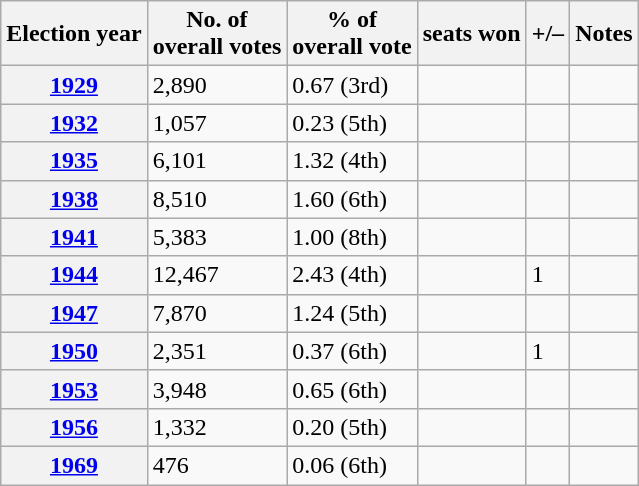<table class=wikitable>
<tr>
<th>Election year</th>
<th>No. of<br>overall votes</th>
<th>% of<br>overall vote</th>
<th>seats won</th>
<th>+/–</th>
<th>Notes</th>
</tr>
<tr>
<th><a href='#'>1929</a></th>
<td>2,890</td>
<td>0.67 (3rd)</td>
<td></td>
<td></td>
<td></td>
</tr>
<tr>
<th><a href='#'>1932</a></th>
<td>1,057</td>
<td>0.23 (5th)</td>
<td></td>
<td></td>
<td></td>
</tr>
<tr>
<th><a href='#'>1935</a></th>
<td>6,101</td>
<td>1.32 (4th)</td>
<td></td>
<td></td>
<td></td>
</tr>
<tr>
<th><a href='#'>1938</a></th>
<td>8,510</td>
<td>1.60 (6th)</td>
<td></td>
<td></td>
<td></td>
</tr>
<tr>
<th><a href='#'>1941</a></th>
<td>5,383</td>
<td>1.00 (8th)</td>
<td></td>
<td></td>
<td></td>
</tr>
<tr>
<th><a href='#'>1944</a></th>
<td>12,467</td>
<td>2.43 (4th)</td>
<td></td>
<td>1</td>
<td></td>
</tr>
<tr>
<th><a href='#'>1947</a></th>
<td>7,870</td>
<td>1.24 (5th)</td>
<td></td>
<td></td>
<td></td>
</tr>
<tr>
<th><a href='#'>1950</a></th>
<td>2,351</td>
<td>0.37 (6th)</td>
<td></td>
<td>1</td>
<td></td>
</tr>
<tr>
<th><a href='#'>1953</a></th>
<td>3,948</td>
<td>0.65 (6th)</td>
<td></td>
<td></td>
<td></td>
</tr>
<tr>
<th><a href='#'>1956</a></th>
<td>1,332</td>
<td>0.20 (5th)</td>
<td></td>
<td></td>
<td></td>
</tr>
<tr>
<th><a href='#'>1969</a></th>
<td>476</td>
<td>0.06 (6th)</td>
<td></td>
<td></td>
<td></td>
</tr>
</table>
